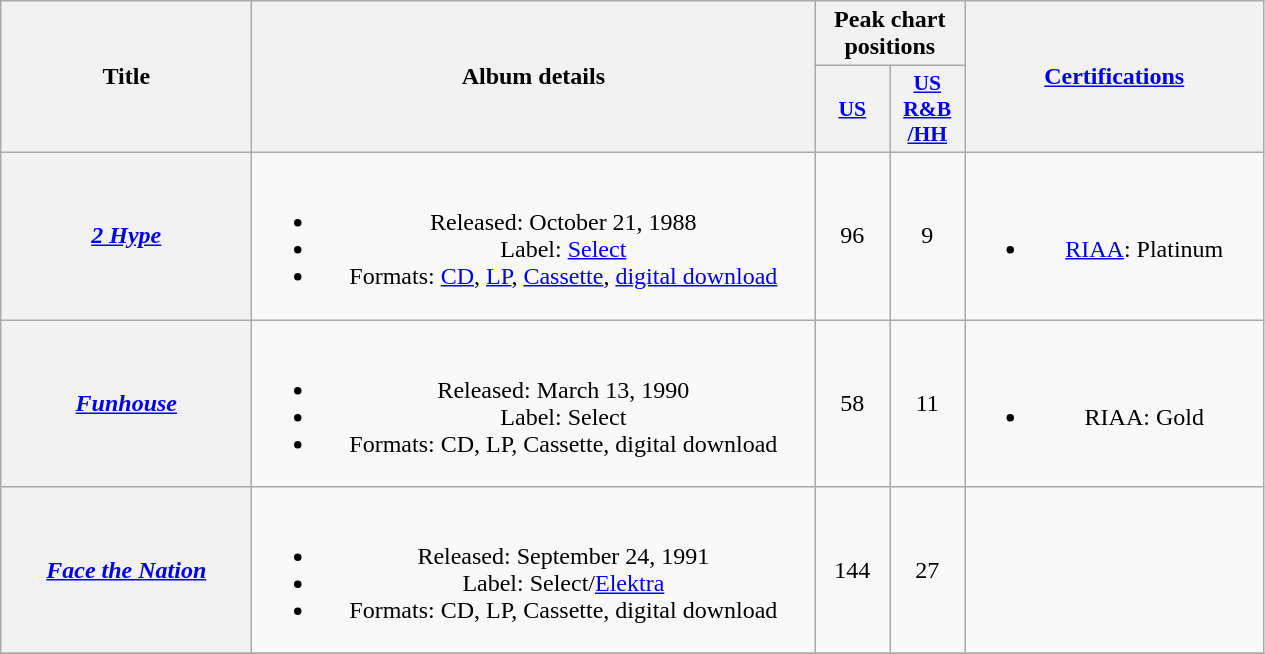<table class="wikitable plainrowheaders" style="text-align:center;" border="1">
<tr>
<th scope="col" rowspan="2" style="width:10em;">Title</th>
<th scope="col" rowspan="2" style="width:23em;">Album details</th>
<th scope="col" colspan="2">Peak chart positions</th>
<th scope="col" rowspan="2" style="width:12em;"><a href='#'>Certifications</a></th>
</tr>
<tr>
<th scope="col" style="width:3em;font-size:90%;"><a href='#'>US</a><br></th>
<th scope="col" style="width:3em;font-size:90%;"><a href='#'>US<br>R&B<br>/HH</a><br></th>
</tr>
<tr>
<th scope="row"><em><a href='#'>2 Hype</a></em></th>
<td><br><ul><li>Released: October 21, 1988</li><li>Label: <a href='#'>Select</a></li><li>Formats: <a href='#'>CD</a>, <a href='#'>LP</a>, <a href='#'>Cassette</a>, <a href='#'>digital download</a></li></ul></td>
<td style="text-align:center;">96</td>
<td style="text-align:center;">9</td>
<td><br><ul><li><a href='#'>RIAA</a>: Platinum</li></ul></td>
</tr>
<tr>
<th scope="row"><em><a href='#'>Funhouse</a></em></th>
<td><br><ul><li>Released: March 13, 1990</li><li>Label: Select</li><li>Formats: CD, LP, Cassette, digital download</li></ul></td>
<td style="text-align:center;">58</td>
<td style="text-align:center;">11</td>
<td><br><ul><li>RIAA: Gold</li></ul></td>
</tr>
<tr>
<th scope="row"><em><a href='#'>Face the Nation</a></em></th>
<td><br><ul><li>Released: September 24, 1991</li><li>Label: Select/<a href='#'>Elektra</a></li><li>Formats: CD, LP, Cassette, digital download</li></ul></td>
<td style="text-align:center;">144</td>
<td style="text-align:center;">27</td>
<td></td>
</tr>
<tr>
</tr>
</table>
